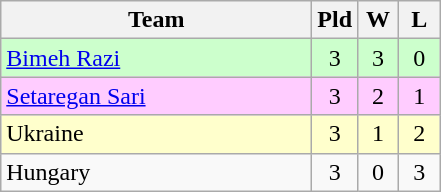<table class="wikitable" style="text-align:center">
<tr>
<th style="width:200px;">Team</th>
<th style="width:20px;">Pld</th>
<th style="width:20px;">W</th>
<th style="width:20px;">L</th>
</tr>
<tr style="background:#cfc">
<td style="text-align:left;"> <a href='#'>Bimeh Razi</a></td>
<td>3</td>
<td>3</td>
<td>0</td>
</tr>
<tr style="background:#fcf;">
<td style="text-align:left;"> <a href='#'>Setaregan Sari</a></td>
<td>3</td>
<td>2</td>
<td>1</td>
</tr>
<tr style="background:#ffc">
<td style="text-align:left;"> Ukraine</td>
<td>3</td>
<td>1</td>
<td>2</td>
</tr>
<tr>
<td style="text-align:left;"> Hungary</td>
<td>3</td>
<td>0</td>
<td>3</td>
</tr>
</table>
